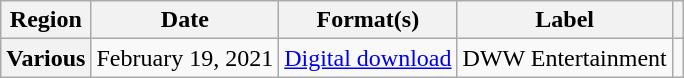<table class="wikitable plainrowheaders">
<tr>
<th scope="col">Region</th>
<th scope="col">Date</th>
<th scope="col">Format(s)</th>
<th scope="col">Label</th>
<th scope="col"></th>
</tr>
<tr>
<th scope="row">Various</th>
<td>February 19, 2021</td>
<td><a href='#'>Digital download</a></td>
<td>DWW Entertainment</td>
<td style="text-align:center;"></td>
</tr>
</table>
